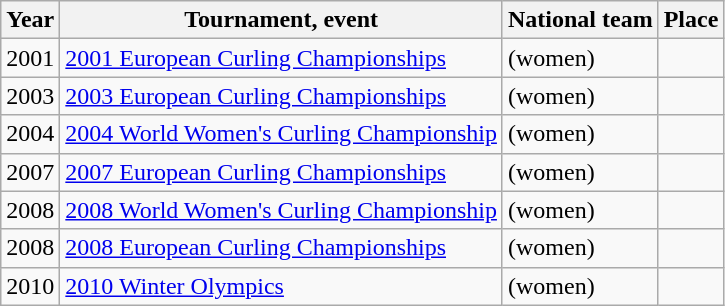<table class="wikitable">
<tr>
<th scope="col">Year</th>
<th scope="col">Tournament, event</th>
<th scope="col">National team</th>
<th scope="col">Place</th>
</tr>
<tr>
<td>2001</td>
<td><a href='#'>2001 European Curling Championships</a></td>
<td> (women)</td>
<td></td>
</tr>
<tr>
<td>2003</td>
<td><a href='#'>2003 European Curling Championships</a></td>
<td> (women)</td>
<td></td>
</tr>
<tr>
<td>2004</td>
<td><a href='#'>2004 World Women's Curling Championship</a></td>
<td> (women)</td>
<td></td>
</tr>
<tr>
<td>2007</td>
<td><a href='#'>2007 European Curling Championships</a></td>
<td> (women)</td>
<td></td>
</tr>
<tr>
<td>2008</td>
<td><a href='#'>2008 World Women's Curling Championship</a></td>
<td> (women)</td>
<td></td>
</tr>
<tr>
<td>2008</td>
<td><a href='#'>2008 European Curling Championships</a></td>
<td> (women)</td>
<td></td>
</tr>
<tr>
<td>2010</td>
<td><a href='#'>2010 Winter Olympics</a></td>
<td> (women)</td>
<td></td>
</tr>
</table>
